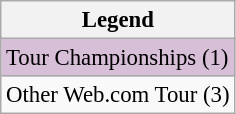<table class="wikitable" style="font-size:95%;">
<tr>
<th>Legend</th>
</tr>
<tr style="background:thistle;">
<td>Tour Championships (1)</td>
</tr>
<tr>
<td>Other Web.com Tour (3)</td>
</tr>
</table>
